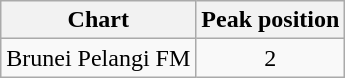<table class="wikitable sortable">
<tr>
<th align="left">Chart</th>
<th align="left">Peak position</th>
</tr>
<tr>
<td align="left">Brunei Pelangi FM</td>
<td align="center">2</td>
</tr>
</table>
